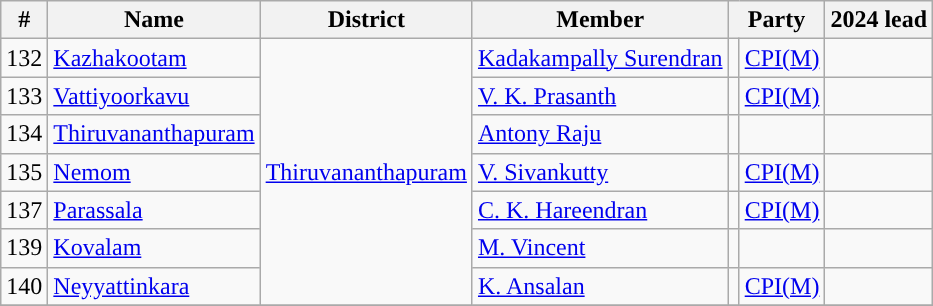<table class="wikitable">
<tr>
<th>#</th>
<th>Name</th>
<th>District</th>
<th>Member</th>
<th colspan="2">Party</th>
<th colspan="2">2024 lead</th>
</tr>
<tr>
<td>132</td>
<td><a href='#'>Kazhakootam</a></td>
<td rowspan="7"><a href='#'>Thiruvananthapuram</a></td>
<td><a href='#'>Kadakampally Surendran</a></td>
<td style="background-color: "></td>
<td><a href='#'>CPI(M)</a></td>
<td></td>
</tr>
<tr>
<td>133</td>
<td><a href='#'>Vattiyoorkavu</a></td>
<td><a href='#'>V. K. Prasanth</a></td>
<td style="background-color: "></td>
<td><a href='#'>CPI(M)</a></td>
<td></td>
</tr>
<tr>
<td>134</td>
<td><a href='#'>Thiruvananthapuram</a></td>
<td><a href='#'>Antony Raju</a></td>
<td></td>
<td></td>
</tr>
<tr>
<td>135</td>
<td><a href='#'>Nemom</a></td>
<td><a href='#'>V. Sivankutty</a></td>
<td style="background-color: "></td>
<td><a href='#'>CPI(M)</a></td>
<td></td>
</tr>
<tr>
<td>137</td>
<td><a href='#'>Parassala</a></td>
<td><a href='#'>C. K. Hareendran</a></td>
<td style="background-color: "></td>
<td><a href='#'>CPI(M)</a></td>
<td></td>
</tr>
<tr>
<td>139</td>
<td><a href='#'>Kovalam</a></td>
<td><a href='#'>M. Vincent</a></td>
<td></td>
<td></td>
</tr>
<tr>
<td>140</td>
<td><a href='#'>Neyyattinkara</a></td>
<td><a href='#'>K. Ansalan</a></td>
<td style="background-color: "></td>
<td><a href='#'>CPI(M)</a></td>
<td></td>
</tr>
<tr>
</tr>
</table>
